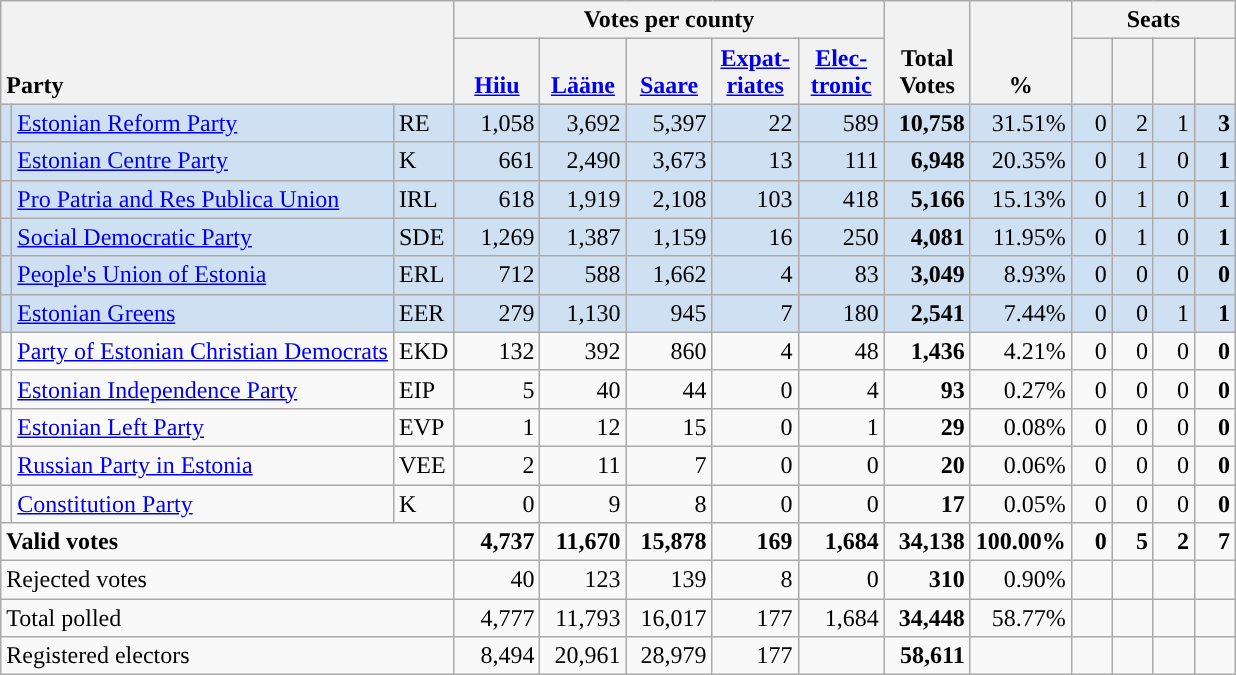<table class="wikitable" border="1" style="text-align:right;">
<tr>
<th style="text-align:left;" valign=bottom rowspan=2 colspan=3>Party</th>
<th colspan=5>Votes per county</th>
<th align=center valign=bottom rowspan=2 width="50">Total Votes</th>
<th align=center valign=bottom rowspan=2 width="50">%</th>
<th colspan=4>Seats</th>
</tr>
<tr>
<th align=center valign=bottom width="50"><a href='#'>Hiiu</a></th>
<th align=center valign=bottom width="50"><a href='#'>Lääne</a></th>
<th align=center valign=bottom width="50"><a href='#'>Saare</a></th>
<th align=center valign=bottom width="50"><a href='#'>Expat- riates</a></th>
<th align=center valign=bottom width="50"><a href='#'>Elec- tronic</a></th>
<th align=center valign=bottom width="20"><small></small></th>
<th align=center valign=bottom width="20"><small></small></th>
<th align=center valign=bottom width="20"><small></small></th>
<th align=center valign=bottom width="20"><small></small></th>
</tr>
<tr style="background:#CEE0F2;">
<td style="background:"></td>
<td align=left><a href='#'>Estonian Reform Party</a></td>
<td align=left>RE</td>
<td>1,058</td>
<td>3,692</td>
<td>5,397</td>
<td>22</td>
<td>589</td>
<td><strong>10,758</strong></td>
<td>31.51%</td>
<td>0</td>
<td>2</td>
<td>1</td>
<td><strong>3</strong></td>
</tr>
<tr style="background:#CEE0F2;">
<td style="background:"></td>
<td align=left><a href='#'>Estonian Centre Party</a></td>
<td align=left>K</td>
<td>661</td>
<td>2,490</td>
<td>3,673</td>
<td>13</td>
<td>111</td>
<td><strong>6,948</strong></td>
<td>20.35%</td>
<td>0</td>
<td>1</td>
<td>0</td>
<td><strong>1</strong></td>
</tr>
<tr style="background:#CEE0F2;">
<td style="background:"></td>
<td align=left><a href='#'>Pro Patria and Res Publica Union</a></td>
<td align=left>IRL</td>
<td>618</td>
<td>1,919</td>
<td>2,108</td>
<td>103</td>
<td>418</td>
<td><strong>5,166</strong></td>
<td>15.13%</td>
<td>0</td>
<td>1</td>
<td>0</td>
<td><strong>1</strong></td>
</tr>
<tr style="background:#CEE0F2;">
<td style="background:"></td>
<td align=left><a href='#'>Social Democratic Party</a></td>
<td align=left>SDE</td>
<td>1,269</td>
<td>1,387</td>
<td>1,159</td>
<td>16</td>
<td>250</td>
<td><strong>4,081</strong></td>
<td>11.95%</td>
<td>0</td>
<td>1</td>
<td>0</td>
<td><strong>1</strong></td>
</tr>
<tr style="background:#CEE0F2;">
<td style="background:"></td>
<td align=left><a href='#'>People's Union of Estonia</a></td>
<td align=left>ERL</td>
<td>712</td>
<td>588</td>
<td>1,662</td>
<td>4</td>
<td>83</td>
<td><strong>3,049</strong></td>
<td>8.93%</td>
<td>0</td>
<td>0</td>
<td>0</td>
<td><strong>0</strong></td>
</tr>
<tr style="background:#CEE0F2;">
<td style="background:"></td>
<td align=left><a href='#'>Estonian Greens</a></td>
<td align=left>EER</td>
<td>279</td>
<td>1,130</td>
<td>945</td>
<td>7</td>
<td>180</td>
<td><strong>2,541</strong></td>
<td>7.44%</td>
<td>0</td>
<td>0</td>
<td>1</td>
<td><strong>1</strong></td>
</tr>
<tr>
<td style="background:"></td>
<td align=left><a href='#'>Party of Estonian Christian Democrats</a></td>
<td align=left>EKD</td>
<td>132</td>
<td>392</td>
<td>860</td>
<td>4</td>
<td>48</td>
<td><strong>1,436</strong></td>
<td>4.21%</td>
<td>0</td>
<td>0</td>
<td>0</td>
<td><strong>0</strong></td>
</tr>
<tr>
<td style="background:"></td>
<td align=left><a href='#'>Estonian Independence Party</a></td>
<td align=left>EIP</td>
<td>5</td>
<td>40</td>
<td>44</td>
<td>0</td>
<td>4</td>
<td><strong>93</strong></td>
<td>0.27%</td>
<td>0</td>
<td>0</td>
<td>0</td>
<td><strong>0</strong></td>
</tr>
<tr>
<td style="background:"></td>
<td align=left><a href='#'>Estonian Left Party</a></td>
<td align=left>EVP</td>
<td>1</td>
<td>12</td>
<td>15</td>
<td>0</td>
<td>1</td>
<td><strong>29</strong></td>
<td>0.08%</td>
<td>0</td>
<td>0</td>
<td>0</td>
<td><strong>0</strong></td>
</tr>
<tr>
<td></td>
<td align=left><a href='#'>Russian Party in Estonia</a></td>
<td align=left>VEE</td>
<td>2</td>
<td>11</td>
<td>7</td>
<td>0</td>
<td>0</td>
<td><strong>20</strong></td>
<td>0.06%</td>
<td>0</td>
<td>0</td>
<td>0</td>
<td><strong>0</strong></td>
</tr>
<tr>
<td style="background:"></td>
<td align=left><a href='#'>Constitution Party</a></td>
<td align=left>K</td>
<td>0</td>
<td>9</td>
<td>8</td>
<td>0</td>
<td>0</td>
<td><strong>17</strong></td>
<td>0.05%</td>
<td>0</td>
<td>0</td>
<td>0</td>
<td><strong>0</strong></td>
</tr>
<tr style="font-weight:bold">
<td align=left colspan=3>Valid votes</td>
<td>4,737</td>
<td>11,670</td>
<td>15,878</td>
<td>169</td>
<td>1,684</td>
<td>34,138</td>
<td>100.00%</td>
<td>0</td>
<td>5</td>
<td>2</td>
<td>7</td>
</tr>
<tr>
<td align=left colspan=3>Rejected votes</td>
<td>40</td>
<td>123</td>
<td>139</td>
<td>8</td>
<td>0</td>
<td><strong>310</strong></td>
<td>0.90%</td>
<td></td>
<td></td>
<td></td>
<td></td>
</tr>
<tr>
<td align=left colspan=3>Total polled</td>
<td>4,777</td>
<td>11,793</td>
<td>16,017</td>
<td>177</td>
<td>1,684</td>
<td><strong>34,448</strong></td>
<td>58.77%</td>
<td></td>
<td></td>
<td></td>
<td></td>
</tr>
<tr>
<td align=left colspan=3>Registered electors</td>
<td>8,494</td>
<td>20,961</td>
<td>28,979</td>
<td>177</td>
<td></td>
<td><strong>58,611</strong></td>
<td></td>
<td></td>
<td></td>
<td></td>
<td></td>
</tr>
</table>
